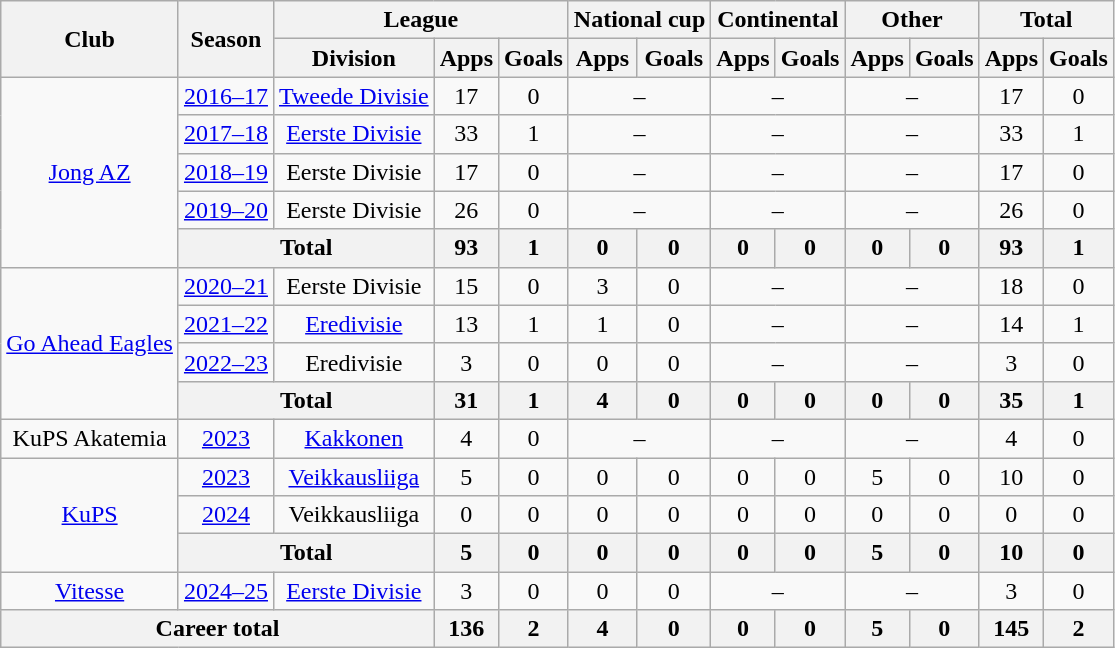<table class="wikitable" style="text-align:center">
<tr>
<th rowspan="2">Club</th>
<th rowspan="2">Season</th>
<th colspan="3">League</th>
<th colspan="2">National cup</th>
<th colspan="2">Continental</th>
<th colspan="2">Other</th>
<th colspan="2">Total</th>
</tr>
<tr>
<th>Division</th>
<th>Apps</th>
<th>Goals</th>
<th>Apps</th>
<th>Goals</th>
<th>Apps</th>
<th>Goals</th>
<th>Apps</th>
<th>Goals</th>
<th>Apps</th>
<th>Goals</th>
</tr>
<tr>
<td rowspan="5"><a href='#'>Jong AZ</a></td>
<td><a href='#'>2016–17</a></td>
<td><a href='#'>Tweede Divisie</a></td>
<td>17</td>
<td>0</td>
<td colspan="2">–</td>
<td colspan="2">–</td>
<td colspan="2">–</td>
<td>17</td>
<td>0</td>
</tr>
<tr>
<td><a href='#'>2017–18</a></td>
<td><a href='#'>Eerste Divisie</a></td>
<td>33</td>
<td>1</td>
<td colspan="2">–</td>
<td colspan="2">–</td>
<td colspan="2">–</td>
<td>33</td>
<td>1</td>
</tr>
<tr>
<td><a href='#'>2018–19</a></td>
<td>Eerste Divisie</td>
<td>17</td>
<td>0</td>
<td colspan="2">–</td>
<td colspan="2">–</td>
<td colspan="2">–</td>
<td>17</td>
<td>0</td>
</tr>
<tr>
<td><a href='#'>2019–20</a></td>
<td>Eerste Divisie</td>
<td>26</td>
<td>0</td>
<td colspan="2">–</td>
<td colspan="2">–</td>
<td colspan="2">–</td>
<td>26</td>
<td>0</td>
</tr>
<tr>
<th colspan="2">Total</th>
<th>93</th>
<th>1</th>
<th>0</th>
<th>0</th>
<th>0</th>
<th>0</th>
<th>0</th>
<th>0</th>
<th>93</th>
<th>1</th>
</tr>
<tr>
<td rowspan="4"><a href='#'>Go Ahead Eagles</a></td>
<td><a href='#'>2020–21</a></td>
<td>Eerste Divisie</td>
<td>15</td>
<td>0</td>
<td>3</td>
<td>0</td>
<td colspan="2">–</td>
<td colspan="2">–</td>
<td>18</td>
<td>0</td>
</tr>
<tr>
<td><a href='#'>2021–22</a></td>
<td><a href='#'>Eredivisie</a></td>
<td>13</td>
<td>1</td>
<td>1</td>
<td>0</td>
<td colspan="2">–</td>
<td colspan="2">–</td>
<td>14</td>
<td>1</td>
</tr>
<tr>
<td><a href='#'>2022–23</a></td>
<td>Eredivisie</td>
<td>3</td>
<td>0</td>
<td>0</td>
<td>0</td>
<td colspan="2">–</td>
<td colspan="2">–</td>
<td>3</td>
<td>0</td>
</tr>
<tr>
<th colspan="2">Total</th>
<th>31</th>
<th>1</th>
<th>4</th>
<th>0</th>
<th>0</th>
<th>0</th>
<th>0</th>
<th>0</th>
<th>35</th>
<th>1</th>
</tr>
<tr>
<td>KuPS Akatemia</td>
<td><a href='#'>2023</a></td>
<td><a href='#'>Kakkonen</a></td>
<td>4</td>
<td>0</td>
<td colspan="2">–</td>
<td colspan="2">–</td>
<td colspan="2">–</td>
<td>4</td>
<td>0</td>
</tr>
<tr>
<td rowspan="3"><a href='#'>KuPS</a></td>
<td><a href='#'>2023</a></td>
<td><a href='#'>Veikkausliiga</a></td>
<td>5</td>
<td>0</td>
<td>0</td>
<td>0</td>
<td>0</td>
<td>0</td>
<td>5</td>
<td>0</td>
<td>10</td>
<td>0</td>
</tr>
<tr>
<td><a href='#'>2024</a></td>
<td>Veikkausliiga</td>
<td>0</td>
<td>0</td>
<td>0</td>
<td>0</td>
<td>0</td>
<td>0</td>
<td>0</td>
<td>0</td>
<td>0</td>
<td>0</td>
</tr>
<tr>
<th colspan="2">Total</th>
<th>5</th>
<th>0</th>
<th>0</th>
<th>0</th>
<th>0</th>
<th>0</th>
<th>5</th>
<th>0</th>
<th>10</th>
<th>0</th>
</tr>
<tr>
<td><a href='#'>Vitesse</a></td>
<td><a href='#'>2024–25</a></td>
<td><a href='#'>Eerste Divisie</a></td>
<td>3</td>
<td>0</td>
<td>0</td>
<td>0</td>
<td colspan=2>–</td>
<td colspan=2>–</td>
<td>3</td>
<td>0</td>
</tr>
<tr>
<th colspan="3">Career total</th>
<th>136</th>
<th>2</th>
<th>4</th>
<th>0</th>
<th>0</th>
<th>0</th>
<th>5</th>
<th>0</th>
<th>145</th>
<th>2</th>
</tr>
</table>
